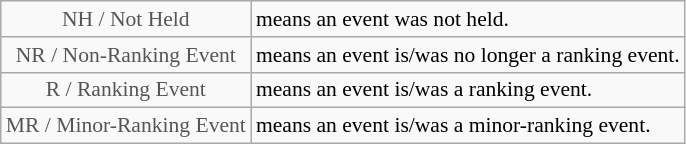<table class="wikitable" style="font-size:90%">
<tr>
<td style="text-align:center; color:#555555;" colspan="4">NH / Not Held</td>
<td>means an event was not held.</td>
</tr>
<tr>
<td style="text-align:center; color:#555555;" colspan="4">NR / Non-Ranking Event</td>
<td>means an event is/was no longer a ranking event.</td>
</tr>
<tr>
<td style="text-align:center; color:#555555;" colspan="4">R / Ranking Event</td>
<td>means an event is/was a ranking event.</td>
</tr>
<tr>
<td style="text-align:center; color:#555555;" colspan="4">MR / Minor-Ranking Event</td>
<td>means an event is/was a minor-ranking event.</td>
</tr>
</table>
